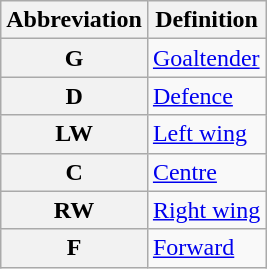<table class="wikitable">
<tr>
<th scope="col">Abbreviation</th>
<th scope="col">Definition</th>
</tr>
<tr>
<th scope="row">G</th>
<td><a href='#'>Goaltender</a></td>
</tr>
<tr>
<th scope="row">D</th>
<td><a href='#'>Defence</a></td>
</tr>
<tr>
<th scope="row">LW</th>
<td><a href='#'>Left wing</a></td>
</tr>
<tr>
<th scope="row">C</th>
<td><a href='#'>Centre</a></td>
</tr>
<tr>
<th scope="row">RW</th>
<td><a href='#'>Right wing</a></td>
</tr>
<tr>
<th scope="row">F</th>
<td><a href='#'>Forward</a></td>
</tr>
</table>
